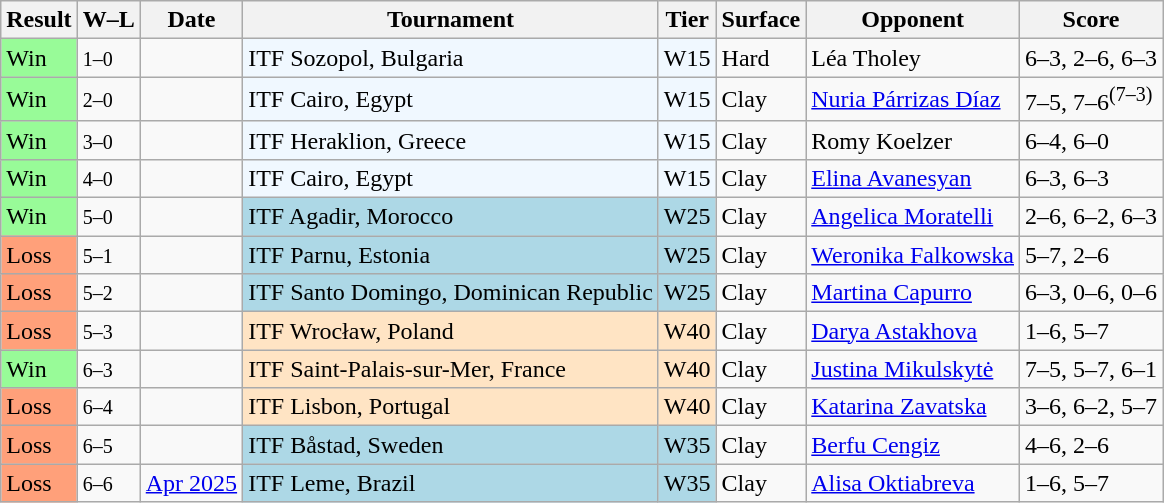<table class="sortable wikitable">
<tr>
<th>Result</th>
<th class="unsortable">W–L</th>
<th>Date</th>
<th>Tournament</th>
<th>Tier</th>
<th>Surface</th>
<th>Opponent</th>
<th class="unsortable">Score</th>
</tr>
<tr>
<td style="background:#98fb98;">Win</td>
<td><small>1–0</small></td>
<td></td>
<td style="background:#f0f8ff;">ITF Sozopol, Bulgaria</td>
<td style="background:#f0f8ff;">W15</td>
<td>Hard</td>
<td> Léa Tholey</td>
<td>6–3, 2–6, 6–3</td>
</tr>
<tr>
<td style="background:#98fb98;">Win</td>
<td><small>2–0</small></td>
<td></td>
<td style="background:#f0f8ff;">ITF Cairo, Egypt</td>
<td style="background:#f0f8ff;">W15</td>
<td>Clay</td>
<td> <a href='#'>Nuria Párrizas Díaz</a></td>
<td>7–5, 7–6<sup>(7–3)</sup></td>
</tr>
<tr>
<td style="background:#98fb98;">Win</td>
<td><small>3–0</small></td>
<td></td>
<td style="background:#f0f8ff;">ITF Heraklion, Greece</td>
<td style="background:#f0f8ff;">W15</td>
<td>Clay</td>
<td> Romy Koelzer</td>
<td>6–4, 6–0</td>
</tr>
<tr>
<td style="background:#98fb98;">Win</td>
<td><small>4–0</small></td>
<td></td>
<td style="background:#f0f8ff;">ITF Cairo, Egypt</td>
<td style="background:#f0f8ff;">W15</td>
<td>Clay</td>
<td> <a href='#'>Elina Avanesyan</a></td>
<td>6–3, 6–3</td>
</tr>
<tr>
<td style="background:#98fb98;">Win</td>
<td><small>5–0</small></td>
<td></td>
<td style="background:lightblue;">ITF Agadir, Morocco</td>
<td style="background:lightblue;">W25</td>
<td>Clay</td>
<td> <a href='#'>Angelica Moratelli</a></td>
<td>2–6, 6–2, 6–3</td>
</tr>
<tr>
<td style="background:#ffa07a;">Loss</td>
<td><small>5–1</small></td>
<td></td>
<td style="background:lightblue;">ITF Parnu, Estonia</td>
<td style="background:lightblue;">W25</td>
<td>Clay</td>
<td> <a href='#'>Weronika Falkowska</a></td>
<td>5–7, 2–6</td>
</tr>
<tr>
<td style="background:#ffa07a;">Loss</td>
<td><small>5–2</small></td>
<td></td>
<td style="background:lightblue;">ITF Santo Domingo, Dominican Republic</td>
<td style="background:lightblue;">W25</td>
<td>Clay</td>
<td> <a href='#'>Martina Capurro</a></td>
<td>6–3, 0–6, 0–6</td>
</tr>
<tr>
<td style="background:#ffa07a;">Loss</td>
<td><small>5–3</small></td>
<td></td>
<td style="background:#ffe4c4;">ITF Wrocław, Poland</td>
<td style="background:#ffe4c4;">W40</td>
<td>Clay</td>
<td> <a href='#'>Darya Astakhova</a></td>
<td>1–6, 5–7</td>
</tr>
<tr>
<td style="background:#98fb98;">Win</td>
<td><small>6–3</small></td>
<td></td>
<td style="background:#ffe4c4;">ITF Saint-Palais-sur-Mer, France</td>
<td style="background:#ffe4c4;">W40</td>
<td>Clay</td>
<td> <a href='#'>Justina Mikulskytė</a></td>
<td>7–5, 5–7, 6–1</td>
</tr>
<tr>
<td style="background:#ffa07a;">Loss</td>
<td><small>6–4</small></td>
<td></td>
<td style="background:#ffe4c4;">ITF Lisbon, Portugal</td>
<td style="background:#ffe4c4;">W40</td>
<td>Clay</td>
<td> <a href='#'>Katarina Zavatska</a></td>
<td>3–6, 6–2, 5–7</td>
</tr>
<tr>
<td style="background:#ffa07a;">Loss</td>
<td><small>6–5</small></td>
<td></td>
<td style="background:lightblue;">ITF Båstad, Sweden</td>
<td style="background:lightblue;">W35</td>
<td>Clay</td>
<td> <a href='#'>Berfu Cengiz</a></td>
<td>4–6, 2–6</td>
</tr>
<tr>
<td style="background:#ffa07a;">Loss</td>
<td><small>6–6</small></td>
<td><a href='#'>Apr 2025</a></td>
<td style="background:lightblue;">ITF Leme, Brazil</td>
<td style="background:lightblue;">W35</td>
<td>Clay</td>
<td> <a href='#'>Alisa Oktiabreva</a></td>
<td>1–6, 5–7</td>
</tr>
</table>
